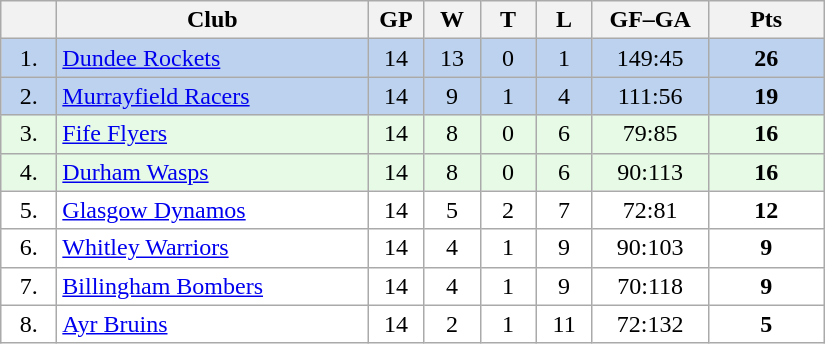<table class="wikitable">
<tr>
<th width="30"></th>
<th width="200">Club</th>
<th width="30">GP</th>
<th width="30">W</th>
<th width="30">T</th>
<th width="30">L</th>
<th width="70">GF–GA</th>
<th width="70">Pts</th>
</tr>
<tr bgcolor="#BCD2EE" align="center">
<td>1.</td>
<td align="left"><a href='#'>Dundee Rockets</a></td>
<td>14</td>
<td>13</td>
<td>0</td>
<td>1</td>
<td>149:45</td>
<td><strong>26</strong></td>
</tr>
<tr bgcolor="#BCD2EE" align="center">
<td>2.</td>
<td align="left"><a href='#'>Murrayfield Racers</a></td>
<td>14</td>
<td>9</td>
<td>1</td>
<td>4</td>
<td>111:56</td>
<td><strong>19</strong></td>
</tr>
<tr bgcolor="#e6fae6" align="center">
<td>3.</td>
<td align="left"><a href='#'>Fife Flyers</a></td>
<td>14</td>
<td>8</td>
<td>0</td>
<td>6</td>
<td>79:85</td>
<td><strong>16</strong></td>
</tr>
<tr bgcolor="#e6fae6" align="center">
<td>4.</td>
<td align="left"><a href='#'>Durham Wasps</a></td>
<td>14</td>
<td>8</td>
<td>0</td>
<td>6</td>
<td>90:113</td>
<td><strong>16</strong></td>
</tr>
<tr bgcolor="#FFFFFF" align="center">
<td>5.</td>
<td align="left"><a href='#'>Glasgow Dynamos</a></td>
<td>14</td>
<td>5</td>
<td>2</td>
<td>7</td>
<td>72:81</td>
<td><strong>12</strong></td>
</tr>
<tr bgcolor="#FFFFFF" align="center">
<td>6.</td>
<td align="left"><a href='#'>Whitley Warriors</a></td>
<td>14</td>
<td>4</td>
<td>1</td>
<td>9</td>
<td>90:103</td>
<td><strong>9</strong></td>
</tr>
<tr bgcolor="#FFFFFF" align="center">
<td>7.</td>
<td align="left"><a href='#'>Billingham Bombers</a></td>
<td>14</td>
<td>4</td>
<td>1</td>
<td>9</td>
<td>70:118</td>
<td><strong>9</strong></td>
</tr>
<tr bgcolor="#FFFFFF" align="center">
<td>8.</td>
<td align="left"><a href='#'>Ayr Bruins</a></td>
<td>14</td>
<td>2</td>
<td>1</td>
<td>11</td>
<td>72:132</td>
<td><strong>5</strong></td>
</tr>
</table>
